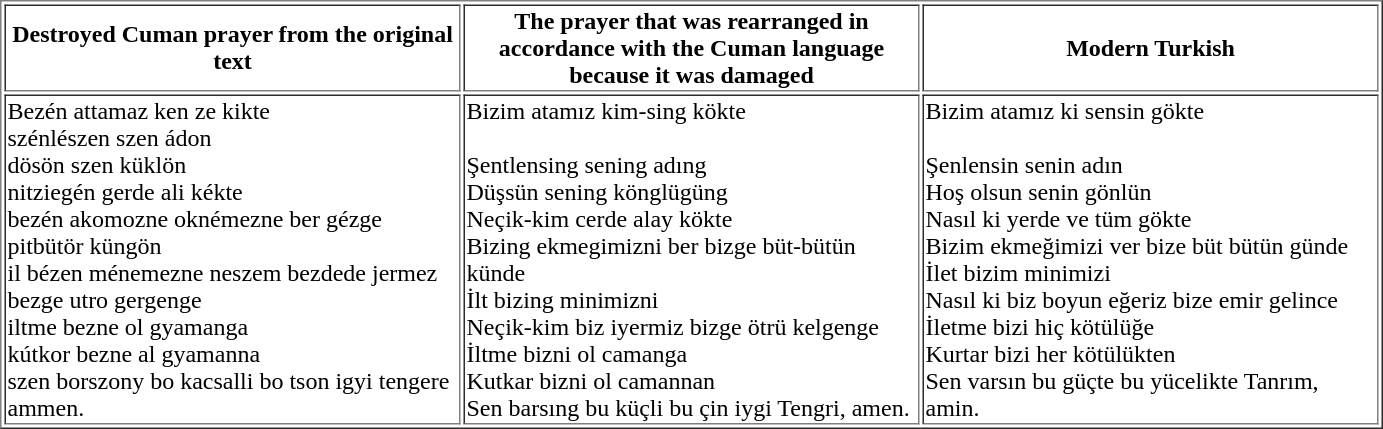<table border="1" cellpadding="1">
<tr>
<th scope="col" style="width:300px;">Destroyed Cuman prayer from the original text</th>
<th scope="col" style="width:300px;">The prayer that was rearranged in accordance with the Cuman language because it was damaged</th>
<th scope="col" style="width:300px;">Modern Turkish</th>
</tr>
<tr>
<td>Bezén attamaz ken ze kikte<br>szénlészen szen ádon<br>dösön szen küklön<br>nitziegén gerde ali kékte<br>bezén akomozne oknémezne ber gézge pitbütör küngön<br>il bézen ménemezne neszem bezdede jermez bezge utro gergenge<br>iltme bezne ol gyamanga<br>kútkor bezne al gyamanna<br>szen borszony bo kacsalli bo tson igyi tengere<br>ammen.</td>
<td>Bizim atamız kim-sing kökte<br><br>Şentlensing sening adıng<br>
Düşsün sening könglügüng<br>
Neçik-kim cerde alay kökte<br>
Bizing ekmegimizni ber bizge büt-bütün künde<br>
İlt bizing minimizni<br>
Neçik-kim biz iyermiz bizge ötrü kelgenge<br>
İltme bizni ol camanga<br>
Kutkar bizni ol camannan<br>
Sen barsıng bu küçli bu çin iygi Tengri, amen.</td>
<td>Bizim atamız ki sensin gökte<br><br>Şenlensin senin adın<br>
Hoş olsun senin gönlün<br>
Nasıl ki yerde ve tüm gökte<br>
Bizim ekmeğimizi ver bize büt bütün günde<br>
İlet bizim minimizi<br>
Nasıl ki biz boyun eğeriz bize emir gelince<br>
İletme bizi hiç kötülüğe<br>
Kurtar bizi her kötülükten<br>
Sen varsın bu güçte bu yücelikte Tanrım, amin.</td>
</tr>
</table>
